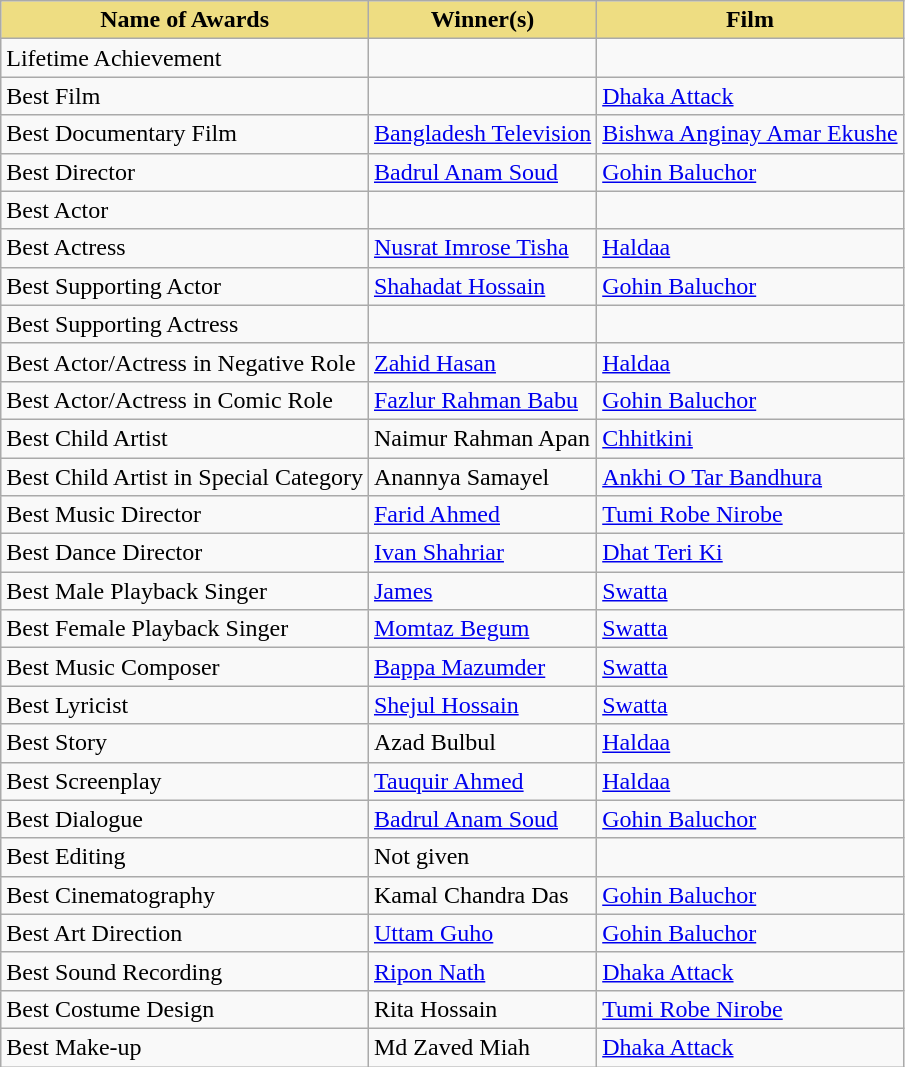<table class="wikitable sortable collapsible">
<tr>
<th style="background:#EEDD82;">Name of Awards</th>
<th style="background:#EEDD82;">Winner(s)</th>
<th style="background:#EEDD82;">Film</th>
</tr>
<tr>
<td>Lifetime Achievement</td>
<td></td>
<td></td>
</tr>
<tr>
<td>Best Film</td>
<td></td>
<td><a href='#'>Dhaka Attack</a></td>
</tr>
<tr>
<td>Best Documentary Film</td>
<td><a href='#'>Bangladesh Television</a></td>
<td><a href='#'>Bishwa Anginay Amar Ekushe</a></td>
</tr>
<tr>
<td>Best Director</td>
<td><a href='#'>Badrul Anam Soud</a></td>
<td><a href='#'>Gohin Baluchor</a></td>
</tr>
<tr>
<td>Best Actor</td>
<td></td>
<td></td>
</tr>
<tr>
<td>Best Actress</td>
<td><a href='#'>Nusrat Imrose Tisha</a></td>
<td><a href='#'>Haldaa</a></td>
</tr>
<tr>
<td>Best Supporting Actor</td>
<td><a href='#'>Shahadat Hossain</a></td>
<td><a href='#'>Gohin Baluchor</a></td>
</tr>
<tr>
<td>Best Supporting Actress</td>
<td></td>
<td></td>
</tr>
<tr>
<td>Best Actor/Actress in Negative Role</td>
<td><a href='#'>Zahid Hasan</a></td>
<td><a href='#'>Haldaa</a></td>
</tr>
<tr>
<td>Best Actor/Actress in Comic Role</td>
<td><a href='#'>Fazlur Rahman Babu</a></td>
<td><a href='#'>Gohin Baluchor</a></td>
</tr>
<tr>
<td>Best Child Artist</td>
<td>Naimur Rahman Apan</td>
<td><a href='#'>Chhitkini</a></td>
</tr>
<tr>
<td>Best Child Artist in Special Category</td>
<td>Anannya Samayel</td>
<td><a href='#'>Ankhi O Tar Bandhura</a></td>
</tr>
<tr>
<td>Best Music Director</td>
<td><a href='#'>Farid Ahmed</a></td>
<td><a href='#'>Tumi Robe Nirobe</a></td>
</tr>
<tr>
<td>Best Dance Director</td>
<td><a href='#'>Ivan Shahriar</a></td>
<td><a href='#'>Dhat Teri Ki</a></td>
</tr>
<tr>
<td>Best Male Playback Singer</td>
<td><a href='#'>James</a></td>
<td><a href='#'>Swatta</a></td>
</tr>
<tr>
<td>Best Female Playback Singer</td>
<td><a href='#'>Momtaz Begum</a></td>
<td><a href='#'>Swatta</a></td>
</tr>
<tr>
<td>Best Music Composer</td>
<td><a href='#'>Bappa Mazumder</a></td>
<td><a href='#'>Swatta</a></td>
</tr>
<tr>
<td>Best Lyricist</td>
<td><a href='#'>Shejul Hossain</a></td>
<td><a href='#'>Swatta</a></td>
</tr>
<tr>
<td>Best Story</td>
<td>Azad Bulbul</td>
<td><a href='#'>Haldaa</a></td>
</tr>
<tr>
<td>Best Screenplay</td>
<td><a href='#'>Tauquir Ahmed</a></td>
<td><a href='#'>Haldaa</a></td>
</tr>
<tr>
<td>Best Dialogue</td>
<td><a href='#'>Badrul Anam Soud</a></td>
<td><a href='#'>Gohin Baluchor</a></td>
</tr>
<tr>
<td>Best Editing</td>
<td>Not given</td>
<td></td>
</tr>
<tr>
<td>Best Cinematography</td>
<td>Kamal Chandra Das</td>
<td><a href='#'>Gohin Baluchor</a></td>
</tr>
<tr>
<td>Best Art Direction</td>
<td><a href='#'>Uttam Guho</a></td>
<td><a href='#'>Gohin Baluchor</a></td>
</tr>
<tr>
<td>Best Sound Recording</td>
<td><a href='#'>Ripon Nath</a></td>
<td><a href='#'>Dhaka Attack</a></td>
</tr>
<tr>
<td>Best Costume Design</td>
<td>Rita Hossain</td>
<td><a href='#'>Tumi Robe Nirobe</a></td>
</tr>
<tr>
<td>Best Make-up</td>
<td>Md Zaved Miah</td>
<td><a href='#'>Dhaka Attack</a></td>
</tr>
</table>
